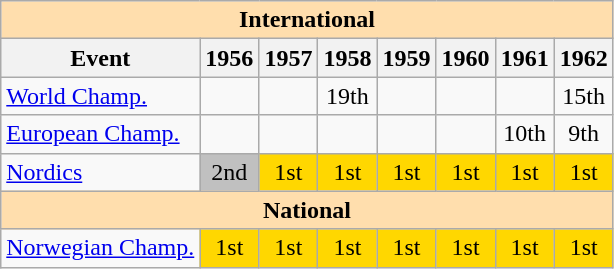<table class="wikitable" style="text-align:center">
<tr>
<th style="background-color: #ffdead; " colspan=8 align=center><strong>International</strong></th>
</tr>
<tr>
<th>Event</th>
<th>1956</th>
<th>1957</th>
<th>1958</th>
<th>1959</th>
<th>1960</th>
<th>1961</th>
<th>1962</th>
</tr>
<tr>
<td align=left><a href='#'>World Champ.</a></td>
<td></td>
<td></td>
<td>19th</td>
<td></td>
<td></td>
<td></td>
<td>15th</td>
</tr>
<tr>
<td align=left><a href='#'>European Champ.</a></td>
<td></td>
<td></td>
<td></td>
<td></td>
<td></td>
<td>10th</td>
<td>9th</td>
</tr>
<tr>
<td align=left><a href='#'>Nordics</a></td>
<td bgcolor=silver>2nd</td>
<td bgcolor=gold>1st</td>
<td bgcolor=gold>1st</td>
<td bgcolor=gold>1st</td>
<td bgcolor=gold>1st</td>
<td bgcolor=gold>1st</td>
<td bgcolor=gold>1st</td>
</tr>
<tr>
<th style="background-color: #ffdead; " colspan=8 align=center><strong>National</strong></th>
</tr>
<tr>
<td align=left><a href='#'>Norwegian Champ.</a></td>
<td bgcolor=gold>1st</td>
<td bgcolor=gold>1st</td>
<td bgcolor=gold>1st</td>
<td bgcolor=gold>1st</td>
<td bgcolor=gold>1st</td>
<td bgcolor=gold>1st</td>
<td bgcolor=gold>1st</td>
</tr>
</table>
